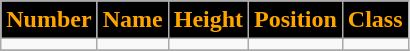<table class="wikitable" style="text-align:center">
<tr>
<th style="background:black;color:orange;">Number</th>
<th style="background:black;color:orange;">Name</th>
<th style="background:black;color:orange;">Height</th>
<th style="background:black;color:orange;">Position</th>
<th style="background:black;color:orange;">Class</th>
</tr>
<tr>
<td></td>
<td></td>
<td></td>
<td></td>
<td></td>
</tr>
<tr>
</tr>
</table>
